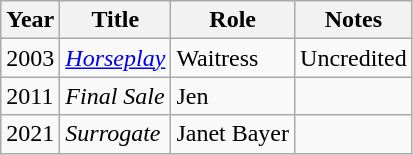<table class="wikitable sortable">
<tr>
<th>Year</th>
<th>Title</th>
<th>Role</th>
<th>Notes</th>
</tr>
<tr>
<td>2003</td>
<td><a href='#'><em>Horseplay</em></a></td>
<td>Waitress</td>
<td>Uncredited</td>
</tr>
<tr>
<td>2011</td>
<td><em>Final Sale</em></td>
<td>Jen</td>
<td></td>
</tr>
<tr>
<td>2021</td>
<td><em>Surrogate</em></td>
<td>Janet Bayer</td>
<td></td>
</tr>
</table>
